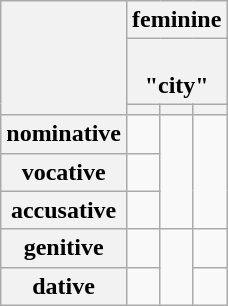<table class="wikitable polytonic">
<tr>
<th rowspan="3"></th>
<th colspan="3">feminine</th>
</tr>
<tr>
<th colspan="3"><br>"city"</th>
</tr>
<tr>
<th></th>
<th></th>
<th></th>
</tr>
<tr>
<th>nominative</th>
<td></td>
<td rowspan="3"></td>
<td rowspan="3"></td>
</tr>
<tr>
<th>vocative</th>
<td></td>
</tr>
<tr>
<th>accusative</th>
<td></td>
</tr>
<tr>
<th>genitive</th>
<td></td>
<td rowspan="2"></td>
<td></td>
</tr>
<tr>
<th>dative</th>
<td></td>
<td></td>
</tr>
</table>
